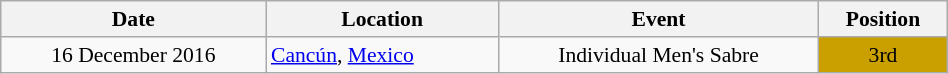<table class="wikitable" width="50%" style="font-size:90%; text-align:center;">
<tr>
<th>Date</th>
<th>Location</th>
<th>Event</th>
<th>Position</th>
</tr>
<tr>
<td>16 December 2016</td>
<td rowspan="1" align="left"> <a href='#'>Cancún</a>, <a href='#'>Mexico</a></td>
<td>Individual Men's Sabre</td>
<td bgcolor="caramel">3rd</td>
</tr>
</table>
